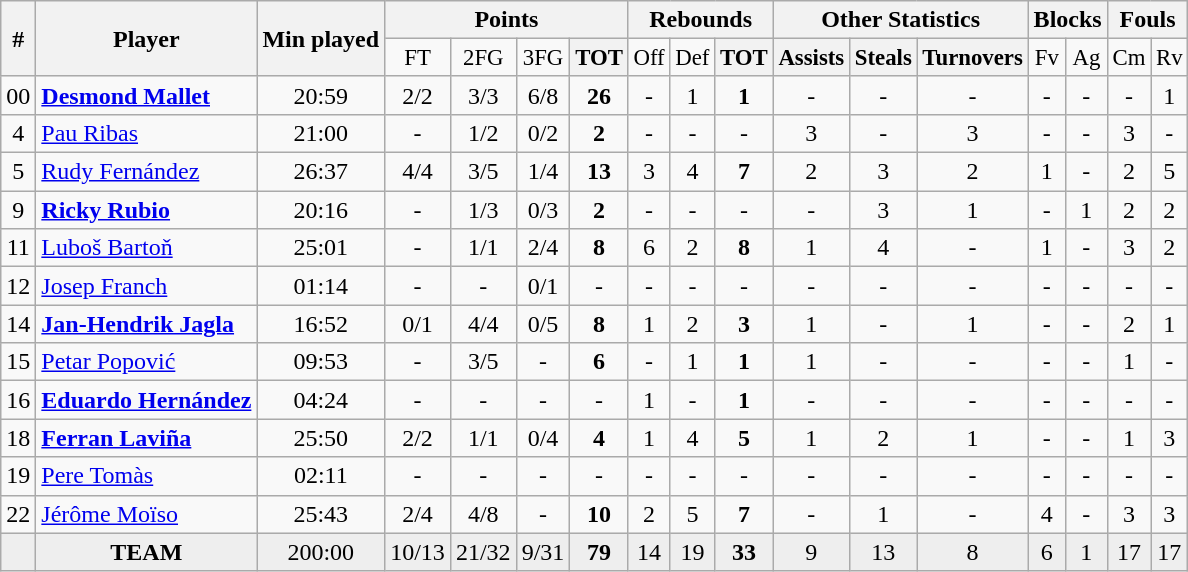<table class="wikitable">
<tr>
<th rowspan="2">#</th>
<th rowspan="2">Player</th>
<th rowspan="2">Min played</th>
<th colspan="4">Points</th>
<th colspan="3">Rebounds</th>
<th colspan="3">Other Statistics</th>
<th colspan="2">Blocks</th>
<th colspan="2">Fouls</th>
</tr>
<tr style="font-size: 95%">
<td align=center>FT</td>
<td align=center>2FG</td>
<td align=center>3FG</td>
<th align=center>TOT</th>
<td align=center>Off</td>
<td align=center>Def</td>
<th align=center>TOT</th>
<th align=center>Assists</th>
<th align=center>Steals</th>
<th align=center>Turnovers</th>
<td align=center>Fv</td>
<td align=center>Ag</td>
<td align=center>Cm</td>
<td align=center>Rv</td>
</tr>
<tr style="text-align:center;">
<td>00</td>
<td align=left><strong> <a href='#'>Desmond Mallet</a></strong></td>
<td>20:59</td>
<td>2/2</td>
<td>3/3</td>
<td>6/8</td>
<td><strong>26</strong></td>
<td>-</td>
<td>1</td>
<td><strong>1</strong></td>
<td>-</td>
<td>-</td>
<td>-</td>
<td>-</td>
<td>-</td>
<td>-</td>
<td>1</td>
</tr>
<tr style="text-align:center;">
<td>4</td>
<td align=left> <a href='#'>Pau Ribas</a></td>
<td>21:00</td>
<td>-</td>
<td>1/2</td>
<td>0/2</td>
<td><strong>2</strong></td>
<td>-</td>
<td>-</td>
<td>-</td>
<td>3</td>
<td>-</td>
<td>3</td>
<td>-</td>
<td>-</td>
<td>3</td>
<td>-</td>
</tr>
<tr style="text-align:center;">
<td>5</td>
<td align=left> <a href='#'>Rudy Fernández</a></td>
<td>26:37</td>
<td>4/4</td>
<td>3/5</td>
<td>1/4</td>
<td><strong>13</strong></td>
<td>3</td>
<td>4</td>
<td><strong>7</strong></td>
<td>2</td>
<td>3</td>
<td>2</td>
<td>1</td>
<td>-</td>
<td>2</td>
<td>5</td>
</tr>
<tr style="text-align:center;">
<td>9</td>
<td align=left><strong> <a href='#'>Ricky Rubio</a></strong></td>
<td>20:16</td>
<td>-</td>
<td>1/3</td>
<td>0/3</td>
<td><strong>2</strong></td>
<td>-</td>
<td>-</td>
<td>-</td>
<td>-</td>
<td>3</td>
<td>1</td>
<td>-</td>
<td>1</td>
<td>2</td>
<td>2</td>
</tr>
<tr style="text-align:center;">
<td>11</td>
<td align=left> <a href='#'>Luboš Bartoň</a></td>
<td>25:01</td>
<td>-</td>
<td>1/1</td>
<td>2/4</td>
<td><strong>8</strong></td>
<td>6</td>
<td>2</td>
<td><strong>8</strong></td>
<td>1</td>
<td>4</td>
<td>-</td>
<td>1</td>
<td>-</td>
<td>3</td>
<td>2</td>
</tr>
<tr style="text-align:center;">
<td>12</td>
<td align=left> <a href='#'>Josep Franch</a></td>
<td>01:14</td>
<td>-</td>
<td>-</td>
<td>0/1</td>
<td>-</td>
<td>-</td>
<td>-</td>
<td>-</td>
<td>-</td>
<td>-</td>
<td>-</td>
<td>-</td>
<td>-</td>
<td>-</td>
<td>-</td>
</tr>
<tr style="text-align:center;">
<td>14</td>
<td align=left><strong> <a href='#'>Jan-Hendrik Jagla</a></strong></td>
<td>16:52</td>
<td>0/1</td>
<td>4/4</td>
<td>0/5</td>
<td><strong>8</strong></td>
<td>1</td>
<td>2</td>
<td><strong>3</strong></td>
<td>1</td>
<td>-</td>
<td>1</td>
<td>-</td>
<td>-</td>
<td>2</td>
<td>1</td>
</tr>
<tr style="text-align:center;">
<td>15</td>
<td align=left> <a href='#'>Petar Popović</a></td>
<td>09:53</td>
<td>-</td>
<td>3/5</td>
<td>-</td>
<td><strong>6</strong></td>
<td>-</td>
<td>1</td>
<td><strong>1</strong></td>
<td>1</td>
<td>-</td>
<td>-</td>
<td>-</td>
<td>-</td>
<td>1</td>
<td>-</td>
</tr>
<tr style="text-align:center;">
<td>16</td>
<td align=left><strong> <a href='#'>Eduardo Hernández</a></strong></td>
<td>04:24</td>
<td>-</td>
<td>-</td>
<td>-</td>
<td>-</td>
<td>1</td>
<td>-</td>
<td><strong>1</strong></td>
<td>-</td>
<td>-</td>
<td>-</td>
<td>-</td>
<td>-</td>
<td>-</td>
<td>-</td>
</tr>
<tr style="text-align:center;">
<td>18</td>
<td align=left><strong> <a href='#'>Ferran Laviña</a></strong></td>
<td>25:50</td>
<td>2/2</td>
<td>1/1</td>
<td>0/4</td>
<td><strong>4</strong></td>
<td>1</td>
<td>4</td>
<td><strong>5</strong></td>
<td>1</td>
<td>2</td>
<td>1</td>
<td>-</td>
<td>-</td>
<td>1</td>
<td>3</td>
</tr>
<tr style="text-align:center;">
<td>19</td>
<td align=left> <a href='#'>Pere Tomàs</a></td>
<td>02:11</td>
<td>-</td>
<td>-</td>
<td>-</td>
<td>-</td>
<td>-</td>
<td>-</td>
<td>-</td>
<td>-</td>
<td>-</td>
<td>-</td>
<td>-</td>
<td>-</td>
<td>-</td>
<td>-</td>
</tr>
<tr style="text-align:center;">
<td>22</td>
<td align=left> <a href='#'>Jérôme Moïso</a></td>
<td>25:43</td>
<td>2/4</td>
<td>4/8</td>
<td>-</td>
<td><strong>10</strong></td>
<td>2</td>
<td>5</td>
<td><strong>7</strong></td>
<td>-</td>
<td>1</td>
<td>-</td>
<td>4</td>
<td>-</td>
<td>3</td>
<td>3</td>
</tr>
<tr style="text-align:center;" bgcolor=#eeeeee>
<td></td>
<td><strong>TEAM</strong></td>
<td>200:00</td>
<td>10/13</td>
<td>21/32</td>
<td>9/31</td>
<td><strong>79</strong></td>
<td>14</td>
<td>19</td>
<td><strong>33</strong></td>
<td>9</td>
<td>13</td>
<td>8</td>
<td>6</td>
<td>1</td>
<td>17</td>
<td>17</td>
</tr>
</table>
